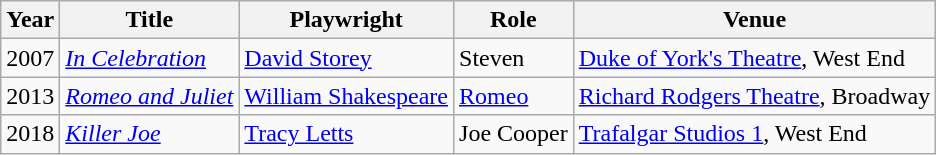<table class="wikitable sortable">
<tr>
<th>Year</th>
<th>Title</th>
<th>Playwright</th>
<th>Role</th>
<th class="unsortable">Venue</th>
</tr>
<tr>
<td>2007</td>
<td><em><a href='#'>In Celebration</a></em></td>
<td><a href='#'>David Storey</a></td>
<td>Steven</td>
<td><a href='#'>Duke of York's Theatre</a>, West End</td>
</tr>
<tr>
<td>2013</td>
<td><em><a href='#'>Romeo and Juliet</a></em></td>
<td><a href='#'>William Shakespeare</a></td>
<td><a href='#'>Romeo</a></td>
<td><a href='#'>Richard Rodgers Theatre</a>, Broadway</td>
</tr>
<tr>
<td>2018</td>
<td><em><a href='#'>Killer Joe</a></em></td>
<td><a href='#'>Tracy Letts</a></td>
<td>Joe Cooper</td>
<td><a href='#'>Trafalgar Studios 1</a>, West End</td>
</tr>
</table>
